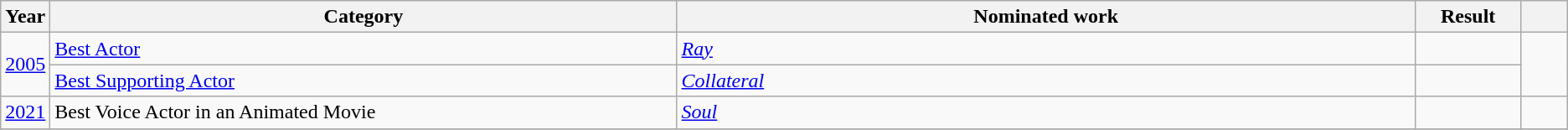<table class=wikitable>
<tr>
<th scope="col" style="width:1em;">Year</th>
<th scope="col" style="width:33em;">Category</th>
<th scope="col" style="width:39em;">Nominated work</th>
<th scope="col" style="width:5em;">Result</th>
<th scope="col" style="width:2em;"></th>
</tr>
<tr>
<td rowspan="2"><a href='#'>2005</a></td>
<td><a href='#'>Best Actor</a></td>
<td><em><a href='#'>Ray</a></em></td>
<td></td>
<td rowspan="2"></td>
</tr>
<tr>
<td><a href='#'>Best Supporting Actor</a></td>
<td><em><a href='#'>Collateral</a></em></td>
<td></td>
</tr>
<tr>
<td><a href='#'>2021</a></td>
<td>Best Voice Actor in an Animated Movie</td>
<td><em><a href='#'>Soul</a></em></td>
<td></td>
<td></td>
</tr>
<tr>
</tr>
</table>
